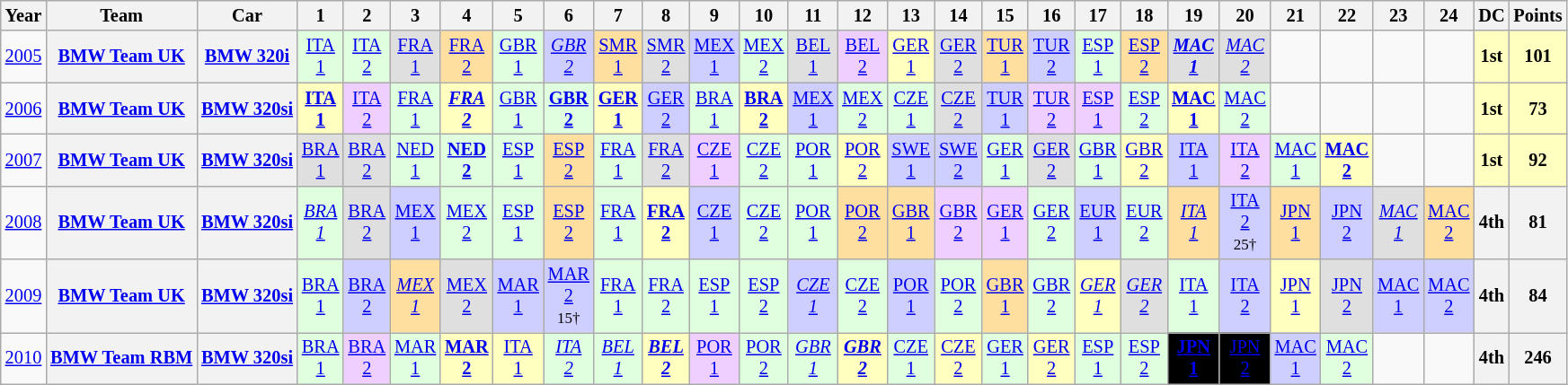<table class="wikitable" style="text-align:center; font-size:85%">
<tr>
<th>Year</th>
<th>Team</th>
<th>Car</th>
<th>1</th>
<th>2</th>
<th>3</th>
<th>4</th>
<th>5</th>
<th>6</th>
<th>7</th>
<th>8</th>
<th>9</th>
<th>10</th>
<th>11</th>
<th>12</th>
<th>13</th>
<th>14</th>
<th>15</th>
<th>16</th>
<th>17</th>
<th>18</th>
<th>19</th>
<th>20</th>
<th>21</th>
<th>22</th>
<th>23</th>
<th>24</th>
<th>DC</th>
<th>Points</th>
</tr>
<tr>
<td><a href='#'>2005</a></td>
<th nowrap><a href='#'>BMW Team UK</a></th>
<th nowrap><a href='#'>BMW 320i</a></th>
<td style="background:#dfffdf;"><a href='#'>ITA<br>1</a><br></td>
<td style="background:#dfffdf;"><a href='#'>ITA<br>2</a><br></td>
<td style="background:#dfdfdf;"><a href='#'>FRA<br>1</a><br></td>
<td style="background:#ffdf9f;"><a href='#'>FRA<br>2</a><br></td>
<td style="background:#dfffdf;"><a href='#'>GBR<br>1</a><br></td>
<td style="background:#cfcfff;"><em><a href='#'>GBR<br>2</a></em><br></td>
<td style="background:#ffdf9f;"><a href='#'>SMR<br>1</a><br></td>
<td style="background:#dfdfdf;"><a href='#'>SMR<br>2</a><br></td>
<td style="background:#cfcfff;"><a href='#'>MEX<br>1</a><br></td>
<td style="background:#dfffdf;"><a href='#'>MEX<br>2</a><br></td>
<td style="background:#dfdfdf;"><a href='#'>BEL<br>1</a><br></td>
<td style="background:#efcfff;"><a href='#'>BEL<br>2</a><br></td>
<td style="background:#ffffbf;"><a href='#'>GER<br>1</a><br></td>
<td style="background:#dfdfdf;"><a href='#'>GER<br>2</a><br></td>
<td style="background:#ffdf9f;"><a href='#'>TUR<br>1</a><br></td>
<td style="background:#cfcfff;"><a href='#'>TUR<br>2</a><br></td>
<td style="background:#dfffdf;"><a href='#'>ESP<br>1</a><br></td>
<td style="background:#ffdf9f;"><a href='#'>ESP<br>2</a><br></td>
<td style="background:#dfdfdf;"><strong><em><a href='#'>MAC<br>1</a></em></strong><br></td>
<td style="background:#dfdfdf;"><em><a href='#'>MAC<br>2</a></em><br></td>
<td></td>
<td></td>
<td></td>
<td></td>
<th style="background:#ffffbf;">1st</th>
<th style="background:#ffffbf;">101</th>
</tr>
<tr>
<td><a href='#'>2006</a></td>
<th nowrap><a href='#'>BMW Team UK</a></th>
<th nowrap><a href='#'>BMW 320si</a></th>
<td style="background:#ffffbf;"><strong><a href='#'>ITA<br>1</a></strong><br></td>
<td style="background:#efcfff;"><a href='#'>ITA<br>2</a><br></td>
<td style="background:#dfffdf;"><a href='#'>FRA<br>1</a><br></td>
<td style="background:#ffffbf;"><strong><em><a href='#'>FRA<br>2</a></em></strong><br></td>
<td style="background:#dfffdf;"><a href='#'>GBR<br>1</a><br></td>
<td style="background:#dfffdf;"><strong><a href='#'>GBR<br>2</a></strong><br></td>
<td style="background:#ffffbf;"><strong><a href='#'>GER<br>1</a></strong><br></td>
<td style="background:#cfcfff;"><a href='#'>GER<br>2</a><br></td>
<td style="background:#dfffdf;"><a href='#'>BRA<br>1</a><br></td>
<td style="background:#ffffbf;"><strong><a href='#'>BRA<br>2</a></strong><br></td>
<td style="background:#cfcfff;"><a href='#'>MEX<br>1</a><br></td>
<td style="background:#dfffdf;"><a href='#'>MEX<br>2</a><br></td>
<td style="background:#dfffdf;"><a href='#'>CZE<br>1</a><br></td>
<td style="background:#dfdfdf;"><a href='#'>CZE<br>2</a><br></td>
<td style="background:#cfcfff;"><a href='#'>TUR<br>1</a><br></td>
<td style="background:#efcfff;"><a href='#'>TUR<br>2</a><br></td>
<td style="background:#efcfff;"><a href='#'>ESP<br>1</a><br></td>
<td style="background:#dfffdf;"><a href='#'>ESP<br>2</a><br></td>
<td style="background:#ffffbf;"><strong><a href='#'>MAC<br>1</a></strong><br></td>
<td style="background:#dfffdf;"><a href='#'>MAC<br>2</a><br></td>
<td></td>
<td></td>
<td></td>
<td></td>
<th style="background:#ffffbf;">1st</th>
<th style="background:#ffffbf;">73</th>
</tr>
<tr>
<td><a href='#'>2007</a></td>
<th nowrap><a href='#'>BMW Team UK</a></th>
<th nowrap><a href='#'>BMW 320si</a></th>
<td style="background:#dfdfdf;"><a href='#'>BRA<br>1</a><br></td>
<td style="background:#dfdfdf;"><a href='#'>BRA<br>2</a><br></td>
<td style="background:#dfffdf;"><a href='#'>NED<br>1</a><br></td>
<td style="background:#dfffdf;"><strong><a href='#'>NED<br>2</a></strong><br></td>
<td style="background:#dfffdf;"><a href='#'>ESP<br>1</a><br></td>
<td style="background:#ffdf9f;"><a href='#'>ESP<br>2</a><br></td>
<td style="background:#dfffdf;"><a href='#'>FRA<br>1</a><br></td>
<td style="background:#dfdfdf;"><a href='#'>FRA<br>2</a><br></td>
<td style="background:#efcfff;"><a href='#'>CZE<br>1</a><br></td>
<td style="background:#dfffdf;"><a href='#'>CZE<br>2</a><br></td>
<td style="background:#dfffdf;"><a href='#'>POR<br>1</a><br></td>
<td style="background:#ffffbf;"><a href='#'>POR<br>2</a><br></td>
<td style="background:#cfcfff;"><a href='#'>SWE<br>1</a><br></td>
<td style="background:#cfcfff;"><a href='#'>SWE<br>2</a><br></td>
<td style="background:#dfffdf;"><a href='#'>GER<br>1</a><br></td>
<td style="background:#dfdfdf;"><a href='#'>GER<br>2</a><br></td>
<td style="background:#dfffdf;"><a href='#'>GBR<br>1</a><br></td>
<td style="background:#ffffbf;"><a href='#'>GBR<br>2</a><br></td>
<td style="background:#cfcfff;"><a href='#'>ITA<br>1</a><br></td>
<td style="background:#efcfff;"><a href='#'>ITA<br>2</a><br></td>
<td style="background:#dfffdf;"><a href='#'>MAC<br>1</a><br></td>
<td style="background:#ffffbf;"><strong><a href='#'>MAC<br>2</a></strong><br></td>
<td></td>
<td></td>
<th style="background:#ffffbf;">1st</th>
<th style="background:#ffffbf;">92</th>
</tr>
<tr>
<td><a href='#'>2008</a></td>
<th nowrap><a href='#'>BMW Team UK</a></th>
<th nowrap><a href='#'>BMW 320si</a></th>
<td style="background:#dfffdf;"><em><a href='#'>BRA<br>1</a></em><br></td>
<td style="background:#dfdfdf;"><a href='#'>BRA<br>2</a><br></td>
<td style="background:#cfcfff;"><a href='#'>MEX<br>1</a><br></td>
<td style="background:#dfffdf;"><a href='#'>MEX<br>2</a><br></td>
<td style="background:#dfffdf;"><a href='#'>ESP<br>1</a><br></td>
<td style="background:#ffdf9f;"><a href='#'>ESP<br>2</a><br></td>
<td style="background:#dfffdf;"><a href='#'>FRA<br>1</a><br></td>
<td style="background:#ffffbf;"><strong><a href='#'>FRA<br>2</a></strong><br></td>
<td style="background:#cfcfff;"><a href='#'>CZE<br>1</a><br></td>
<td style="background:#dfffdf;"><a href='#'>CZE<br>2</a><br></td>
<td style="background:#dfffdf;"><a href='#'>POR<br>1</a><br></td>
<td style="background:#ffdf9f;"><a href='#'>POR<br>2</a><br></td>
<td style="background:#ffdf9f;"><a href='#'>GBR<br>1</a><br></td>
<td style="background:#efcfff;"><a href='#'>GBR<br>2</a><br></td>
<td style="background:#efcfff;"><a href='#'>GER<br>1</a><br></td>
<td style="background:#dfffdf;"><a href='#'>GER<br>2</a><br></td>
<td style="background:#cfcfff;"><a href='#'>EUR<br>1</a><br></td>
<td style="background:#dfffdf;"><a href='#'>EUR<br>2</a><br></td>
<td style="background:#ffdf9f;"><em><a href='#'>ITA<br>1</a></em><br></td>
<td style="background:#cfcfff;"><a href='#'>ITA<br>2</a><br><small>25†</small></td>
<td style="background:#ffdf9f;"><a href='#'>JPN<br>1</a><br></td>
<td style="background:#cfcfff;"><a href='#'>JPN<br>2</a><br></td>
<td style="background:#dfdfdf;"><em><a href='#'>MAC<br>1</a></em><br></td>
<td style="background:#ffdf9f;"><a href='#'>MAC<br>2</a><br></td>
<th>4th</th>
<th>81</th>
</tr>
<tr>
<td><a href='#'>2009</a></td>
<th nowrap><a href='#'>BMW Team UK</a></th>
<th nowrap><a href='#'>BMW 320si</a></th>
<td style="background:#dfffdf;"><a href='#'>BRA<br>1</a><br></td>
<td style="background:#cfcfff;"><a href='#'>BRA<br>2</a><br></td>
<td style="background:#ffdf9f;"><em><a href='#'>MEX<br>1</a></em><br></td>
<td style="background:#dfdfdf;"><a href='#'>MEX<br>2</a><br></td>
<td style="background:#cfcfff;"><a href='#'>MAR<br>1</a><br></td>
<td style="background:#cfcfff;"><a href='#'>MAR<br>2</a><br><small>15†</small></td>
<td style="background:#dfffdf;"><a href='#'>FRA<br>1</a><br></td>
<td style="background:#dfffdf;"><a href='#'>FRA<br>2</a><br></td>
<td style="background:#dfffdf;"><a href='#'>ESP<br>1</a><br></td>
<td style="background:#dfffdf;"><a href='#'>ESP<br>2</a><br></td>
<td style="background:#cfcfff;"><em><a href='#'>CZE<br>1</a></em><br></td>
<td style="background:#dfffdf;"><a href='#'>CZE<br>2</a><br></td>
<td style="background:#cfcfff;"><a href='#'>POR<br>1</a><br></td>
<td style="background:#dfffdf;"><a href='#'>POR<br>2</a><br></td>
<td style="background:#ffdf9f;"><a href='#'>GBR<br>1</a><br></td>
<td style="background:#dfffdf;"><a href='#'>GBR<br>2</a><br></td>
<td style="background:#ffffbf;"><em><a href='#'>GER<br>1</a></em><br></td>
<td style="background:#dfdfdf;"><em><a href='#'>GER<br>2</a></em><br></td>
<td style="background:#dfffdf;"><a href='#'>ITA<br>1</a><br></td>
<td style="background:#cfcfff;"><a href='#'>ITA<br>2</a><br></td>
<td style="background:#ffffbf;"><a href='#'>JPN<br>1</a><br></td>
<td style="background:#dfdfdf;"><a href='#'>JPN<br>2</a><br></td>
<td style="background:#cfcfff;"><a href='#'>MAC<br>1</a><br></td>
<td style="background:#cfcfff;"><a href='#'>MAC<br>2</a><br></td>
<th>4th</th>
<th>84</th>
</tr>
<tr>
<td><a href='#'>2010</a></td>
<th nowrap><a href='#'>BMW Team RBM</a></th>
<th nowrap><a href='#'>BMW 320si</a></th>
<td style="background:#dfffdf;"><a href='#'>BRA<br>1</a><br></td>
<td style="background:#efcfff;"><a href='#'>BRA<br>2</a><br></td>
<td style="background:#dfffdf;"><a href='#'>MAR<br>1</a><br></td>
<td style="background:#ffffbf;"><strong><a href='#'>MAR<br>2</a></strong><br></td>
<td style="background:#ffffbf;"><a href='#'>ITA<br>1</a><br></td>
<td style="background:#dfffdf;"><em><a href='#'>ITA<br>2</a></em><br></td>
<td style="background:#dfffdf;"><em><a href='#'>BEL<br>1</a></em><br></td>
<td style="background:#ffffbf;"><strong><em><a href='#'>BEL<br>2</a></em></strong><br></td>
<td style="background:#efcfff;"><a href='#'>POR<br>1</a><br></td>
<td style="background:#dfffdf;"><a href='#'>POR<br>2</a><br></td>
<td style="background:#dfffdf;"><em><a href='#'>GBR<br>1</a></em><br></td>
<td style="background:#ffffbf;"><strong><em><a href='#'>GBR<br>2</a></em></strong><br></td>
<td style="background:#dfffdf;"><a href='#'>CZE<br>1</a><br></td>
<td style="background:#ffffbf;"><a href='#'>CZE<br>2</a><br></td>
<td style="background:#dfffdf;"><a href='#'>GER<br>1</a><br></td>
<td style="background:#ffffbf;"><a href='#'>GER<br>2</a><br></td>
<td style="background:#dfffdf;"><a href='#'>ESP<br>1</a><br></td>
<td style="background:#dfffdf;"><a href='#'>ESP<br>2</a><br></td>
<td style="background:#000000; color:#ffffff"><strong><a href='#'><span>JPN<br>1</span></a></strong><br></td>
<td style="background:#000000; color:#ffffff"><a href='#'><span>JPN<br>2</span></a><br></td>
<td style="background:#cfcfff;"><a href='#'>MAC<br>1</a><br></td>
<td style="background:#dfffdf;"><a href='#'>MAC<br>2</a><br></td>
<td></td>
<td></td>
<th>4th</th>
<th>246</th>
</tr>
</table>
